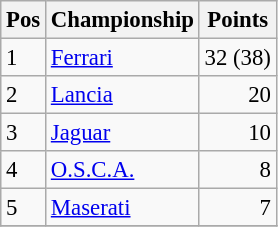<table class="wikitable" style="font-size: 95%;">
<tr>
<th>Pos</th>
<th>Championship</th>
<th>Points</th>
</tr>
<tr>
<td>1</td>
<td> <a href='#'>Ferrari</a></td>
<td align="right">32 (38)</td>
</tr>
<tr>
<td>2</td>
<td> <a href='#'>Lancia</a></td>
<td align="right">20</td>
</tr>
<tr>
<td>3</td>
<td> <a href='#'>Jaguar</a></td>
<td align="right">10</td>
</tr>
<tr>
<td>4</td>
<td> <a href='#'>O.S.C.A.</a></td>
<td align="right">8</td>
</tr>
<tr>
<td>5</td>
<td> <a href='#'>Maserati</a></td>
<td align="right">7</td>
</tr>
<tr>
</tr>
</table>
